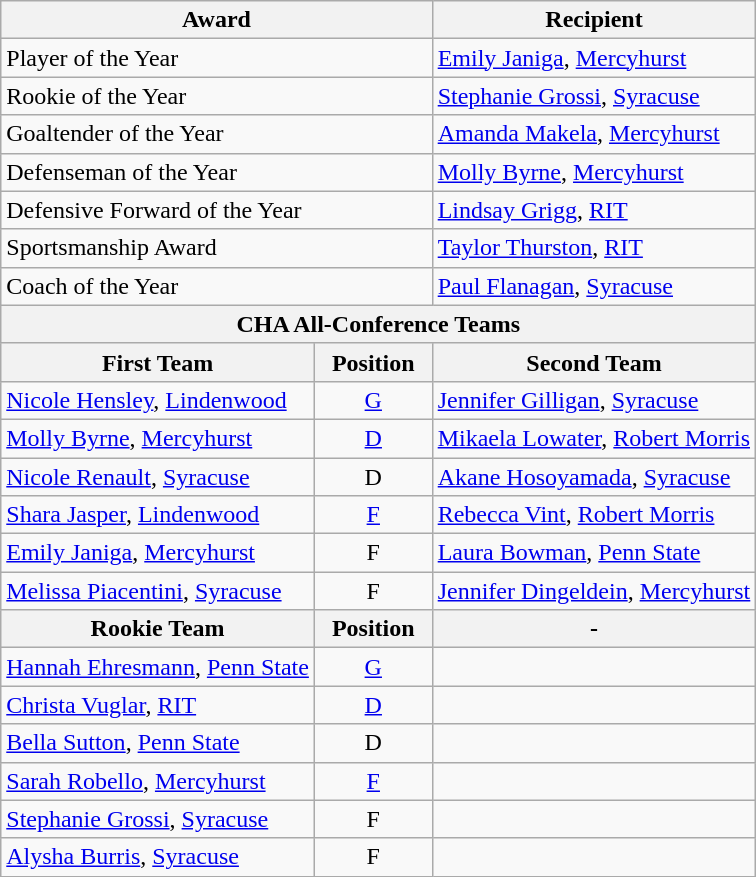<table class="wikitable">
<tr>
<th colspan=2>Award</th>
<th>Recipient</th>
</tr>
<tr>
<td colspan=2>Player of the Year</td>
<td><a href='#'>Emily Janiga</a>, <a href='#'>Mercyhurst</a></td>
</tr>
<tr>
<td colspan=2>Rookie of the Year</td>
<td><a href='#'>Stephanie Grossi</a>, <a href='#'>Syracuse</a></td>
</tr>
<tr>
<td colspan=2>Goaltender of the Year</td>
<td><a href='#'>Amanda Makela</a>, <a href='#'>Mercyhurst</a></td>
</tr>
<tr>
<td colspan=2>Defenseman of the Year</td>
<td><a href='#'>Molly Byrne</a>, <a href='#'>Mercyhurst</a></td>
</tr>
<tr>
<td colspan=2>Defensive Forward of the Year</td>
<td><a href='#'>Lindsay Grigg</a>, <a href='#'>RIT</a></td>
</tr>
<tr>
<td colspan=2>Sportsmanship Award</td>
<td><a href='#'>Taylor Thurston</a>, <a href='#'>RIT</a></td>
</tr>
<tr>
<td colspan=2>Coach of the Year</td>
<td><a href='#'>Paul Flanagan</a>, <a href='#'>Syracuse</a></td>
</tr>
<tr>
<th colspan=3>CHA All-Conference Teams</th>
</tr>
<tr>
<th>First Team</th>
<th>  Position  </th>
<th>Second Team</th>
</tr>
<tr>
<td><a href='#'>Nicole Hensley</a>, <a href='#'>Lindenwood</a></td>
<td align=center><a href='#'>G</a></td>
<td><a href='#'>Jennifer Gilligan</a>, <a href='#'>Syracuse</a></td>
</tr>
<tr>
<td><a href='#'>Molly Byrne</a>, <a href='#'>Mercyhurst</a></td>
<td align=center><a href='#'>D</a></td>
<td><a href='#'>Mikaela Lowater</a>, <a href='#'>Robert Morris</a></td>
</tr>
<tr>
<td><a href='#'>Nicole Renault</a>, <a href='#'>Syracuse</a></td>
<td align=center>D</td>
<td><a href='#'>Akane Hosoyamada</a>, <a href='#'>Syracuse</a></td>
</tr>
<tr>
<td><a href='#'>Shara Jasper</a>, <a href='#'>Lindenwood</a></td>
<td align=center><a href='#'>F</a></td>
<td><a href='#'>Rebecca Vint</a>, <a href='#'>Robert Morris</a></td>
</tr>
<tr>
<td><a href='#'>Emily Janiga</a>, <a href='#'>Mercyhurst</a></td>
<td align=center>F</td>
<td><a href='#'>Laura Bowman</a>, <a href='#'>Penn State</a></td>
</tr>
<tr>
<td><a href='#'>Melissa Piacentini</a>, <a href='#'>Syracuse</a></td>
<td align=center>F</td>
<td><a href='#'>Jennifer Dingeldein</a>, <a href='#'>Mercyhurst</a></td>
</tr>
<tr>
<th>Rookie Team</th>
<th>  Position  </th>
<th>-</th>
</tr>
<tr>
<td><a href='#'>Hannah Ehresmann</a>, <a href='#'>Penn State</a></td>
<td align=center><a href='#'>G</a></td>
<td></td>
</tr>
<tr>
<td><a href='#'>Christa Vuglar</a>, <a href='#'>RIT</a></td>
<td align=center><a href='#'>D</a></td>
<td></td>
</tr>
<tr>
<td><a href='#'>Bella Sutton</a>, <a href='#'>Penn State</a></td>
<td align=center>D</td>
<td></td>
</tr>
<tr>
<td><a href='#'>Sarah Robello</a>, <a href='#'>Mercyhurst</a></td>
<td align=center><a href='#'>F</a></td>
<td></td>
</tr>
<tr>
<td><a href='#'>Stephanie Grossi</a>, <a href='#'>Syracuse</a></td>
<td align=center>F</td>
<td></td>
</tr>
<tr>
<td><a href='#'>Alysha Burris</a>, <a href='#'>Syracuse</a></td>
<td align=center>F</td>
<td></td>
</tr>
</table>
